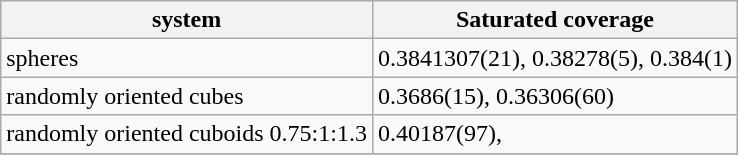<table class="wikitable">
<tr>
<th>system</th>
<th>Saturated coverage</th>
</tr>
<tr>
<td>spheres</td>
<td>0.3841307(21), 0.38278(5), 0.384(1)</td>
</tr>
<tr>
<td>randomly oriented cubes</td>
<td>0.3686(15), 0.36306(60)</td>
</tr>
<tr>
<td>randomly oriented cuboids 0.75:1:1.3</td>
<td>0.40187(97),</td>
</tr>
<tr>
</tr>
</table>
